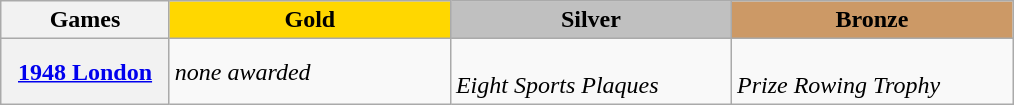<table class="wikitable plainrowheaders">
<tr>
<th scope="col" style="width:105px;">Games</th>
<th scope="col" style="background-color:gold; width:180px;">Gold</th>
<th scope="col" style="background-color:silver; width:180px;">Silver</th>
<th scope="col" style="background-color:#cc9966; width:180px;">Bronze</th>
</tr>
<tr>
<th scope="row"><a href='#'>1948 London</a></th>
<td><em>none awarded</em></td>
<td><br><em>Eight Sports Plaques</em></td>
<td><br><em>Prize Rowing Trophy</em></td>
</tr>
</table>
